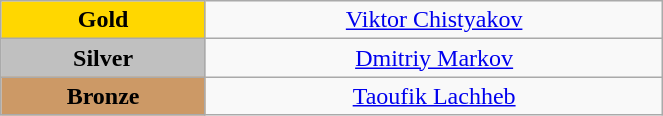<table class="wikitable" style="text-align:center; " width="35%">
<tr>
<td bgcolor="gold"><strong>Gold</strong></td>
<td><a href='#'>Viktor Chistyakov</a><br>  <small><em></em></small></td>
</tr>
<tr>
<td bgcolor="silver"><strong>Silver</strong></td>
<td><a href='#'>Dmitriy Markov</a><br>  <small><em></em></small></td>
</tr>
<tr>
<td bgcolor="CC9966"><strong>Bronze</strong></td>
<td><a href='#'>Taoufik Lachheb</a><br>  <small><em></em></small></td>
</tr>
</table>
